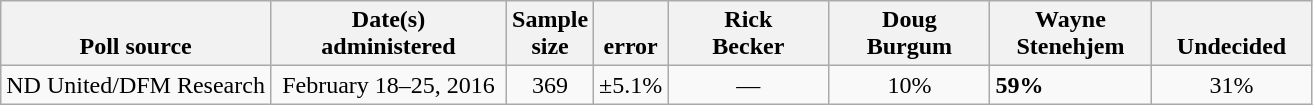<table class="wikitable">
<tr valign= bottom>
<th>Poll source</th>
<th style="width:150px;">Date(s)<br>administered</th>
<th>Sample<br>size</th>
<th><br>error</th>
<th style="width:100px;">Rick<br>Becker</th>
<th style="width:100px;">Doug<br>Burgum</th>
<th style="width:100px;">Wayne<br>Stenehjem</th>
<th style="width:100px;">Undecided</th>
</tr>
<tr>
<td>ND United/DFM Research</td>
<td align=center>February 18–25, 2016</td>
<td align=center>369</td>
<td align=center>±5.1%</td>
<td align=center>—</td>
<td align=center>10%</td>
<td><strong>59%</strong></td>
<td align=center>31%</td>
</tr>
</table>
